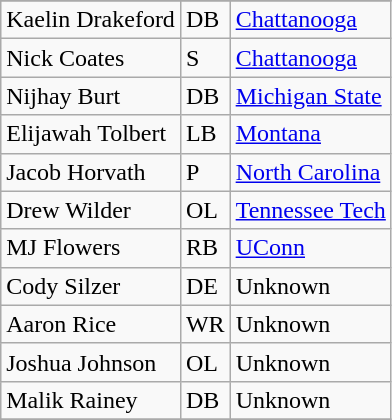<table class="wikitable sortable">
<tr>
</tr>
<tr>
<td>Kaelin Drakeford</td>
<td>DB</td>
<td><a href='#'>Chattanooga</a></td>
</tr>
<tr>
<td>Nick Coates</td>
<td>S</td>
<td><a href='#'>Chattanooga</a></td>
</tr>
<tr>
<td>Nijhay Burt</td>
<td>DB</td>
<td><a href='#'>Michigan State</a></td>
</tr>
<tr>
<td>Elijawah Tolbert</td>
<td>LB</td>
<td><a href='#'>Montana</a></td>
</tr>
<tr>
<td>Jacob Horvath</td>
<td>P</td>
<td><a href='#'>North Carolina</a></td>
</tr>
<tr>
<td>Drew Wilder</td>
<td>OL</td>
<td><a href='#'>Tennessee Tech</a></td>
</tr>
<tr>
<td>MJ Flowers</td>
<td>RB</td>
<td><a href='#'>UConn</a></td>
</tr>
<tr>
<td>Cody Silzer</td>
<td>DE</td>
<td>Unknown</td>
</tr>
<tr>
<td>Aaron Rice</td>
<td>WR</td>
<td>Unknown</td>
</tr>
<tr>
<td>Joshua Johnson</td>
<td>OL</td>
<td>Unknown</td>
</tr>
<tr>
<td>Malik Rainey</td>
<td>DB</td>
<td>Unknown</td>
</tr>
<tr>
</tr>
</table>
